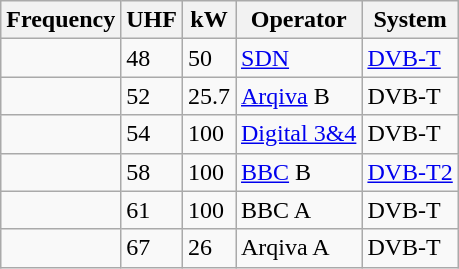<table class="wikitable sortable">
<tr>
<th>Frequency</th>
<th>UHF</th>
<th>kW</th>
<th>Operator</th>
<th>System</th>
</tr>
<tr>
<td></td>
<td>48</td>
<td>50</td>
<td><a href='#'>SDN</a></td>
<td><a href='#'>DVB-T</a></td>
</tr>
<tr>
<td></td>
<td>52</td>
<td>25.7</td>
<td><a href='#'>Arqiva</a> B</td>
<td>DVB-T</td>
</tr>
<tr>
<td></td>
<td>54</td>
<td>100</td>
<td><a href='#'>Digital 3&4</a></td>
<td>DVB-T</td>
</tr>
<tr>
<td></td>
<td>58</td>
<td>100</td>
<td><a href='#'>BBC</a> B</td>
<td><a href='#'>DVB-T2</a></td>
</tr>
<tr>
<td></td>
<td>61</td>
<td>100</td>
<td>BBC A</td>
<td>DVB-T</td>
</tr>
<tr>
<td></td>
<td>67</td>
<td>26</td>
<td>Arqiva A</td>
<td>DVB-T</td>
</tr>
</table>
